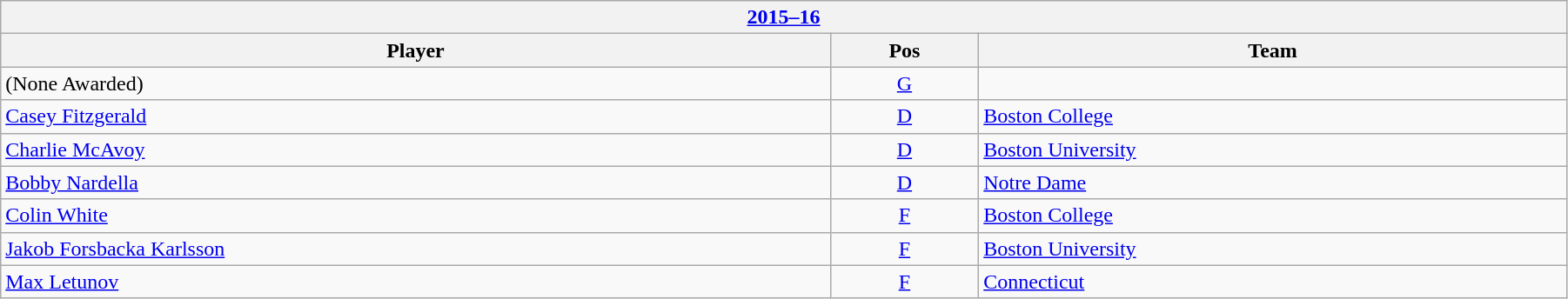<table class="wikitable" width=95%>
<tr>
<th colspan=3><a href='#'>2015–16</a></th>
</tr>
<tr>
<th>Player</th>
<th>Pos</th>
<th>Team</th>
</tr>
<tr>
<td>(None Awarded)</td>
<td align=center><a href='#'>G</a></td>
<td></td>
</tr>
<tr>
<td><a href='#'>Casey Fitzgerald</a></td>
<td align=center><a href='#'>D</a></td>
<td><a href='#'>Boston College</a></td>
</tr>
<tr>
<td><a href='#'>Charlie McAvoy</a></td>
<td align=center><a href='#'>D</a></td>
<td><a href='#'>Boston University</a></td>
</tr>
<tr>
<td><a href='#'>Bobby Nardella</a></td>
<td align=center><a href='#'>D</a></td>
<td><a href='#'>Notre Dame</a></td>
</tr>
<tr>
<td><a href='#'>Colin White</a></td>
<td align=center><a href='#'>F</a></td>
<td><a href='#'>Boston College</a></td>
</tr>
<tr>
<td><a href='#'>Jakob Forsbacka Karlsson</a></td>
<td align=center><a href='#'>F</a></td>
<td><a href='#'>Boston University</a></td>
</tr>
<tr>
<td><a href='#'>Max Letunov</a></td>
<td align=center><a href='#'>F</a></td>
<td><a href='#'>Connecticut</a></td>
</tr>
</table>
